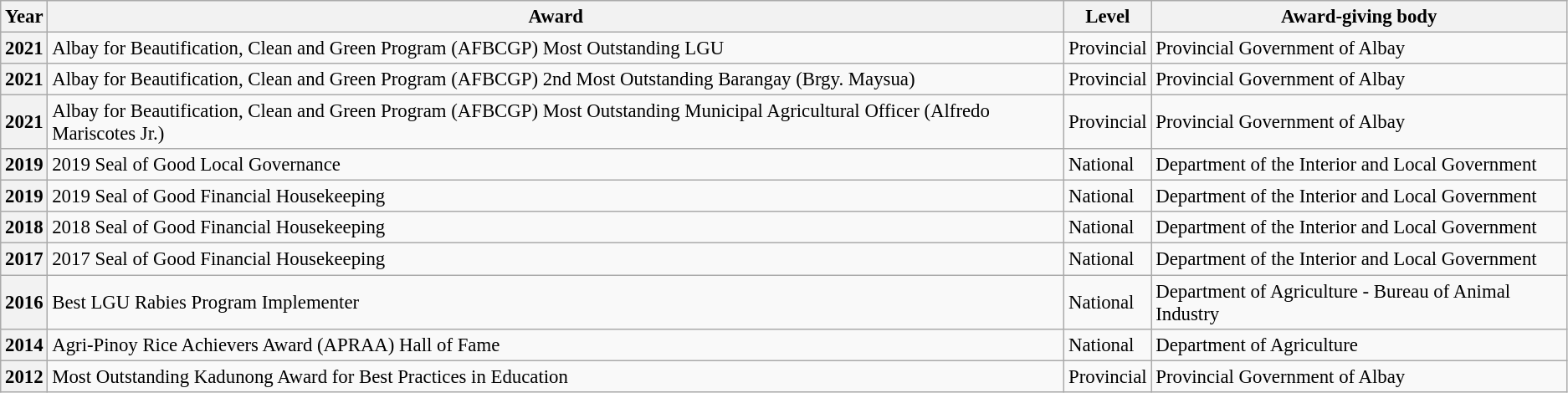<table class="wikitable" style="font-size:95%">
<tr>
<th scope="col">Year</th>
<th scope="col">Award</th>
<th scope="col">Level</th>
<th scope="col">Award-giving body</th>
</tr>
<tr>
<th scope="row">2021</th>
<td>Albay for Beautification, Clean and Green Program (AFBCGP) Most Outstanding LGU</td>
<td>Provincial</td>
<td>Provincial Government of Albay</td>
</tr>
<tr>
<th scope="row">2021</th>
<td>Albay for Beautification, Clean and Green Program (AFBCGP) 2nd Most Outstanding Barangay (Brgy. Maysua)</td>
<td>Provincial</td>
<td>Provincial Government of Albay</td>
</tr>
<tr>
<th scope="row">2021</th>
<td>Albay for Beautification, Clean and Green Program (AFBCGP) Most Outstanding Municipal Agricultural Officer (Alfredo Mariscotes Jr.)</td>
<td>Provincial</td>
<td>Provincial Government of Albay</td>
</tr>
<tr>
<th scope="row">2019</th>
<td>2019 Seal of Good Local Governance</td>
<td>National</td>
<td>Department of the Interior and Local Government</td>
</tr>
<tr>
<th scope="row">2019</th>
<td>2019 Seal of Good Financial Housekeeping</td>
<td>National</td>
<td>Department of the Interior and Local Government</td>
</tr>
<tr>
<th scope="row">2018</th>
<td>2018 Seal of Good Financial Housekeeping</td>
<td>National</td>
<td>Department of the Interior and Local Government</td>
</tr>
<tr>
<th scope="row">2017</th>
<td>2017 Seal of Good Financial Housekeeping</td>
<td>National</td>
<td>Department of the Interior and Local Government</td>
</tr>
<tr>
<th scope="row">2016</th>
<td>Best LGU Rabies Program Implementer</td>
<td>National</td>
<td>Department of Agriculture - Bureau of Animal Industry</td>
</tr>
<tr>
<th scope="row">2014</th>
<td>Agri-Pinoy Rice Achievers Award (APRAA) Hall of Fame</td>
<td>National</td>
<td>Department of Agriculture</td>
</tr>
<tr>
<th scope="row">2012</th>
<td>Most Outstanding Kadunong Award for Best Practices in Education</td>
<td>Provincial</td>
<td>Provincial Government of Albay</td>
</tr>
</table>
